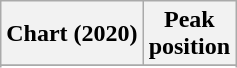<table class="wikitable plainrowheaders sortable" style="text-align:center;">
<tr>
<th scope="col">Chart (2020)</th>
<th scope="col">Peak<br>position</th>
</tr>
<tr>
</tr>
<tr>
</tr>
</table>
